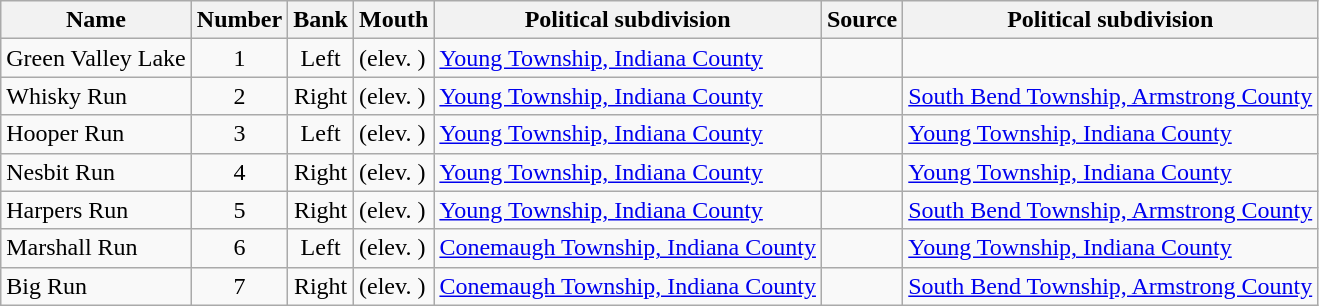<table class="wikitable sortable">
<tr>
<th>Name</th>
<th>Number</th>
<th>Bank</th>
<th>Mouth</th>
<th>Political subdivision</th>
<th>Source</th>
<th>Political subdivision</th>
</tr>
<tr>
<td>Green Valley Lake</td>
<td style="text-align: center;">1</td>
<td style="text-align: center;">Left</td>
<td> (elev. )</td>
<td><a href='#'>Young Township, Indiana County</a></td>
<td></td>
<td></td>
</tr>
<tr>
<td>Whisky Run</td>
<td style="text-align: center;">2</td>
<td style="text-align: center;">Right</td>
<td> (elev. )</td>
<td><a href='#'>Young Township, Indiana County</a></td>
<td></td>
<td><a href='#'>South Bend Township, Armstrong County</a></td>
</tr>
<tr>
<td>Hooper Run</td>
<td style="text-align: center;">3</td>
<td style="text-align: center;">Left</td>
<td> (elev. )</td>
<td><a href='#'>Young Township, Indiana County</a></td>
<td></td>
<td><a href='#'>Young Township, Indiana County</a></td>
</tr>
<tr>
<td>Nesbit Run</td>
<td style="text-align: center;">4</td>
<td style="text-align: center;">Right</td>
<td> (elev. )</td>
<td><a href='#'>Young Township, Indiana County</a></td>
<td></td>
<td><a href='#'>Young Township, Indiana County</a></td>
</tr>
<tr>
<td>Harpers Run</td>
<td style="text-align: center;">5</td>
<td style="text-align: center;">Right</td>
<td> (elev. )</td>
<td><a href='#'>Young Township, Indiana County</a></td>
<td></td>
<td><a href='#'>South Bend Township, Armstrong County</a></td>
</tr>
<tr>
<td>Marshall Run</td>
<td style="text-align: center;">6</td>
<td style="text-align: center;">Left</td>
<td> (elev. )</td>
<td><a href='#'>Conemaugh Township, Indiana County</a></td>
<td></td>
<td><a href='#'>Young Township, Indiana County</a></td>
</tr>
<tr>
<td>Big Run</td>
<td style="text-align: center;">7</td>
<td style="text-align: center;">Right</td>
<td> (elev. )</td>
<td><a href='#'>Conemaugh Township, Indiana County</a></td>
<td></td>
<td><a href='#'>South Bend Township, Armstrong County</a></td>
</tr>
</table>
